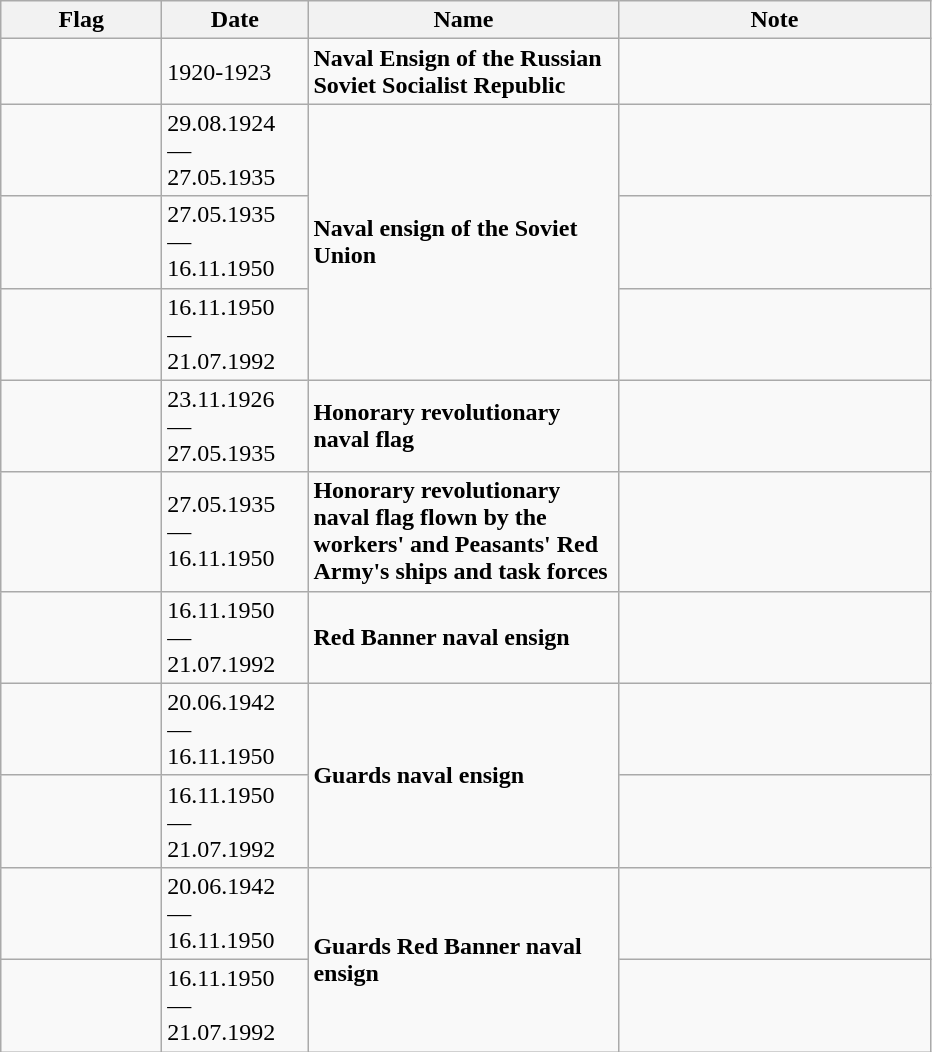<table class="wikitable">
<tr>
<th width="100">Flag</th>
<th width="90">Date</th>
<th width="200">Name</th>
<th width="200">Note</th>
</tr>
<tr>
<td></td>
<td>1920-1923</td>
<td rowspan="1"><strong>Naval Ensign of the Russian Soviet Socialist Republic</strong></td>
</tr>
<tr>
<td></td>
<td>29.08.1924 — 27.05.1935</td>
<td rowspan="3"><strong>Naval ensign of the Soviet Union</strong></td>
<td></td>
</tr>
<tr>
<td></td>
<td>27.05.1935 — 16.11.1950</td>
<td></td>
</tr>
<tr>
<td></td>
<td>16.11.1950 — 21.07.1992</td>
<td></td>
</tr>
<tr>
<td></td>
<td>23.11.1926 — 27.05.1935</td>
<td><strong>Honorary revolutionary naval flag</strong></td>
<td></td>
</tr>
<tr>
<td></td>
<td>27.05.1935 — 16.11.1950</td>
<td><strong>Honorary revolutionary naval flag flown by the workers' and Peasants' Red Army's ships and task forces</strong></td>
<td></td>
</tr>
<tr>
<td></td>
<td>16.11.1950 — 21.07.1992</td>
<td><strong>Red Banner naval ensign</strong></td>
<td></td>
</tr>
<tr>
<td></td>
<td>20.06.1942 — 16.11.1950</td>
<td rowspan="2"><strong>Guards naval ensign</strong></td>
<td></td>
</tr>
<tr>
<td></td>
<td>16.11.1950 — 21.07.1992</td>
<td></td>
</tr>
<tr>
<td></td>
<td>20.06.1942 — 16.11.1950</td>
<td rowspan="2" !><strong>Guards Red Banner naval ensign</strong></td>
<td></td>
</tr>
<tr>
<td></td>
<td>16.11.1950 — 21.07.1992</td>
<td></td>
</tr>
</table>
